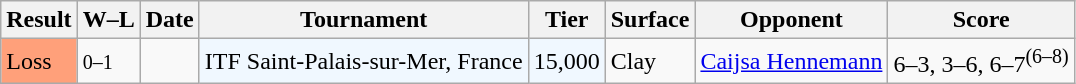<table class="sortable wikitable">
<tr>
<th>Result</th>
<th class="unsortable">W–L</th>
<th>Date</th>
<th>Tournament</th>
<th>Tier</th>
<th>Surface</th>
<th>Opponent</th>
<th class="unsortable">Score</th>
</tr>
<tr>
<td style="background:#ffa07a">Loss</td>
<td><small>0–1</small></td>
<td></td>
<td style="background:#f0f8ff;">ITF Saint-Palais-sur-Mer, France</td>
<td style="background:#f0f8ff;">15,000</td>
<td>Clay</td>
<td> <a href='#'>Caijsa Hennemann</a></td>
<td>6–3, 3–6, 6–7<sup>(6–8)</sup></td>
</tr>
</table>
